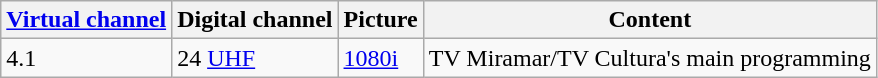<table class="wikitable">
<tr>
<th><a href='#'>Virtual channel</a></th>
<th>Digital channel</th>
<th>Picture</th>
<th>Content</th>
</tr>
<tr>
<td>4.1</td>
<td>24 <a href='#'>UHF</a></td>
<td><a href='#'>1080i</a></td>
<td>TV Miramar/TV Cultura's main programming</td>
</tr>
</table>
